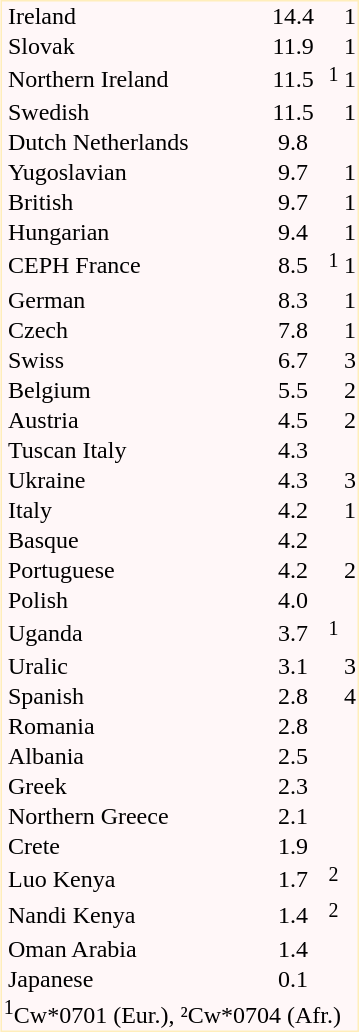<table border="0" cellspacing="0" cellpadding="1" align="right"  style="text-align:center; margin-left: 2em;  border:1px #ffeebb solid; background:#fff7f8;">
<tr>
<td></td>
<td align="left">Ireland</td>
<td>14.4</td>
<td></td>
<td>1</td>
</tr>
<tr>
<td></td>
<td align="left">Slovak</td>
<td>11.9</td>
<td></td>
<td>1</td>
</tr>
<tr>
<td></td>
<td align="left">Northern Ireland</td>
<td>11.5</td>
<td><sup>1</sup></td>
<td>1</td>
</tr>
<tr>
<td></td>
<td align="left">Swedish</td>
<td>11.5</td>
<td></td>
<td>1</td>
</tr>
<tr>
<td></td>
<td align="left">Dutch Netherlands</td>
<td>9.8</td>
</tr>
<tr>
<td></td>
<td align="left">Yugoslavian</td>
<td>9.7</td>
<td></td>
<td>1</td>
</tr>
<tr>
<td></td>
<td align="left">British</td>
<td>9.7</td>
<td></td>
<td>1</td>
</tr>
<tr>
<td></td>
<td align="left">Hungarian</td>
<td>9.4</td>
<td></td>
<td>1</td>
</tr>
<tr>
<td></td>
<td align="left">CEPH France</td>
<td>8.5</td>
<td><sup>1</sup></td>
<td>1</td>
</tr>
<tr>
<td></td>
<td align="left">German</td>
<td>8.3</td>
<td></td>
<td>1</td>
</tr>
<tr>
<td></td>
<td align="left">Czech</td>
<td>7.8</td>
<td></td>
<td>1</td>
</tr>
<tr>
<td></td>
<td align="left">Swiss</td>
<td>6.7</td>
<td></td>
<td>3</td>
</tr>
<tr>
<td></td>
<td align="left">Belgium</td>
<td>5.5</td>
<td></td>
<td>2</td>
</tr>
<tr>
<td></td>
<td align="left">Austria</td>
<td>4.5</td>
<td></td>
<td>2</td>
</tr>
<tr>
<td></td>
<td align="left">Tuscan Italy</td>
<td>4.3</td>
</tr>
<tr>
<td></td>
<td align="left">Ukraine</td>
<td>4.3</td>
<td></td>
<td>3</td>
</tr>
<tr>
<td></td>
<td align="left">Italy</td>
<td>4.2</td>
<td></td>
<td>1</td>
</tr>
<tr>
<td></td>
<td align="left">Basque</td>
<td>4.2</td>
</tr>
<tr>
<td></td>
<td align="left">Portuguese</td>
<td>4.2</td>
<td></td>
<td>2</td>
</tr>
<tr>
<td></td>
<td align="left">Polish</td>
<td>4.0</td>
</tr>
<tr>
<td></td>
<td align="left">Uganda</td>
<td>3.7</td>
<td><sup>1</sup></td>
</tr>
<tr>
<td></td>
<td align="left">Uralic</td>
<td>3.1</td>
<td></td>
<td>3</td>
</tr>
<tr>
<td></td>
<td align="left">Spanish</td>
<td>2.8</td>
<td></td>
<td>4</td>
</tr>
<tr>
<td></td>
<td align="left">Romania</td>
<td>2.8</td>
</tr>
<tr>
<td></td>
<td align="left">Albania</td>
<td>2.5</td>
</tr>
<tr>
<td></td>
<td align="left">Greek</td>
<td>2.3</td>
</tr>
<tr>
<td> </td>
<td align="left">Northern Greece</td>
<td>2.1</td>
</tr>
<tr>
<td></td>
<td align="left">Crete</td>
<td>1.9</td>
</tr>
<tr>
<td></td>
<td align="left">Luo Kenya</td>
<td>1.7</td>
<td><sup>2</sup></td>
</tr>
<tr>
<td></td>
<td align="left">Nandi Kenya</td>
<td>1.4</td>
<td><sup>2</sup></td>
</tr>
<tr>
<td></td>
<td align="left">Oman Arabia</td>
<td>1.4</td>
<td></td>
</tr>
<tr>
<td></td>
<td align="left">Japanese</td>
<td>0.1</td>
<td></td>
</tr>
<tr>
<td colspan = "4"><sup>1</sup>Cw*0701 (Eur.), ²Cw*0704 (Afr.)</td>
</tr>
</table>
